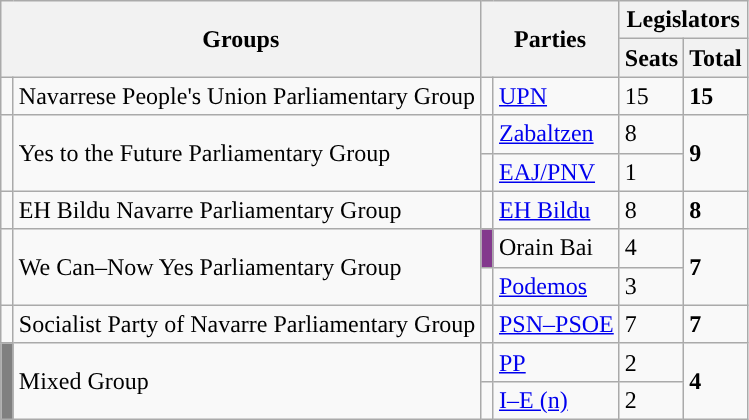<table class="wikitable" style="text-align:left;">
<tr>
<th rowspan="2" colspan="2">Groups</th>
<th rowspan="2" colspan="2">Parties</th>
<th colspan="2">Legislators</th>
</tr>
<tr>
<th>Seats</th>
<th>Total</th>
</tr>
<tr>
<td width="1" style="color:inherit;background:"></td>
<td>Navarrese People's Union Parliamentary Group</td>
<td width="1" style="color:inherit;background:"></td>
<td><a href='#'>UPN</a></td>
<td>15</td>
<td><strong>15</strong></td>
</tr>
<tr>
<td rowspan="2" style="color:inherit;background:"></td>
<td rowspan="2">Yes to the Future Parliamentary Group</td>
<td style="color:inherit;background:"></td>
<td><a href='#'>Zabaltzen</a></td>
<td>8</td>
<td rowspan="2"><strong>9</strong></td>
</tr>
<tr>
<td style="color:inherit;background:"></td>
<td><a href='#'>EAJ/PNV</a></td>
<td>1</td>
</tr>
<tr>
<td style="color:inherit;background:"></td>
<td>EH Bildu Navarre Parliamentary Group</td>
<td style="color:inherit;background:"></td>
<td><a href='#'>EH Bildu</a></td>
<td>8</td>
<td><strong>8</strong></td>
</tr>
<tr>
<td rowspan="2" style="color:inherit;background:"></td>
<td rowspan="2">We Can–Now Yes Parliamentary Group</td>
<td style="color:inherit;background:#83388D"></td>
<td>Orain Bai</td>
<td>4</td>
<td rowspan="2"><strong>7</strong></td>
</tr>
<tr>
<td style="color:inherit;background:"></td>
<td><a href='#'>Podemos</a></td>
<td>3</td>
</tr>
<tr>
<td style="color:inherit;background:"></td>
<td>Socialist Party of Navarre Parliamentary Group</td>
<td style="color:inherit;background:"></td>
<td><a href='#'>PSN–PSOE</a></td>
<td>7</td>
<td><strong>7</strong></td>
</tr>
<tr>
<td rowspan="2" bgcolor="gray"></td>
<td rowspan="2">Mixed Group</td>
<td style="color:inherit;background:"></td>
<td><a href='#'>PP</a></td>
<td>2</td>
<td rowspan="2"><strong>4</strong></td>
</tr>
<tr>
<td style="color:inherit;background:"></td>
<td><a href='#'>I–E (n)</a></td>
<td>2</td>
</tr>
</table>
